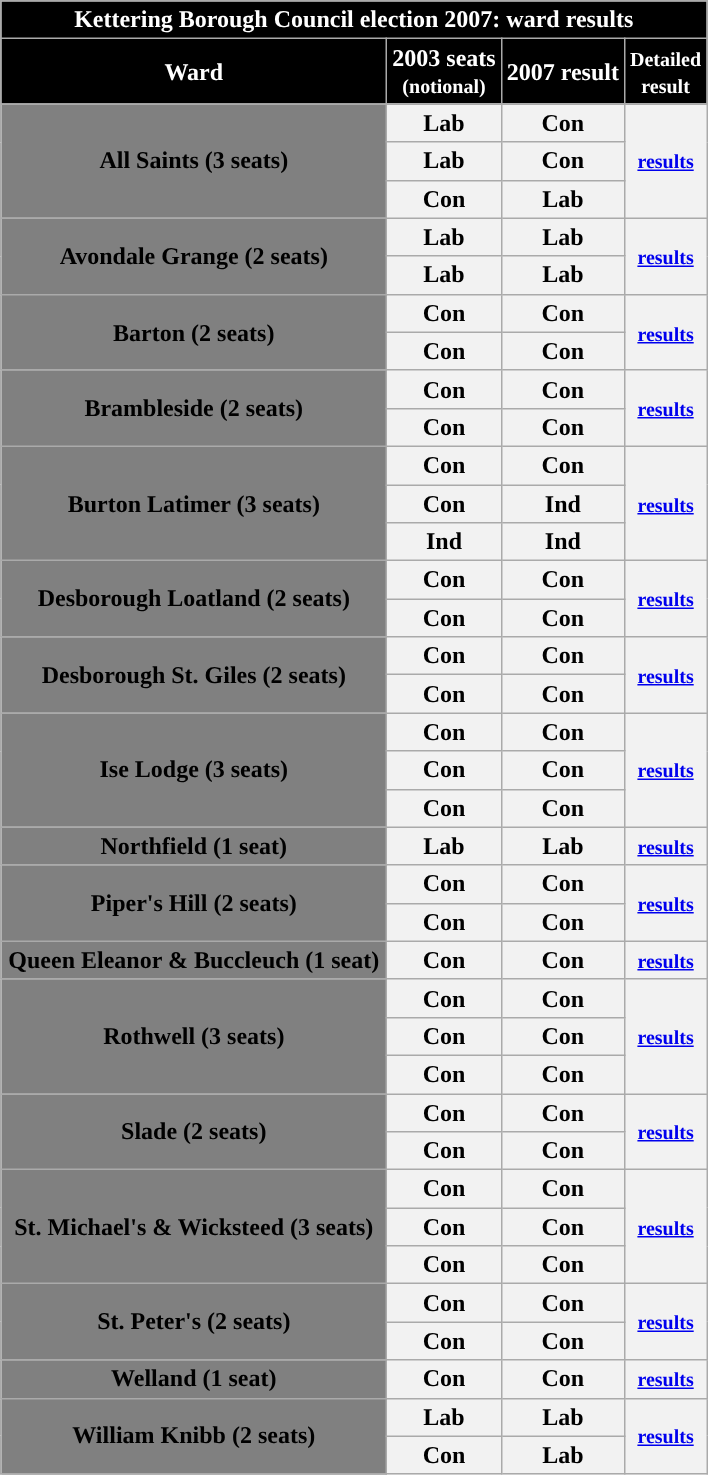<table class="wikitable">
<tr>
<th colspan="4" style="background: black; color: white"><strong>Kettering Borough Council election 2007: ward results</strong></th>
</tr>
<tr>
<th valign=center style="width: 250px; background: black; color: white">Ward</th>
<th valign=center style="background: black; color: white">2003 seats <br><small>(notional)</small></th>
<th valign=center style="background: black; color: white">2007 result</th>
<th valign=center style="background: black; color: white"><small>Detailed<br>result</small></th>
</tr>
<tr>
</tr>
<tr>
<th style="background-color:gray" valign=center rowspan=3>All Saints (3 seats)</th>
<th style="background-color:">Lab</th>
<th style="background-color:">Con</th>
<th valign=center rowspan=3><small><a href='#'>results</a></small></th>
</tr>
<tr>
<th style="background-color:">Lab</th>
<th style="background-color:">Con</th>
</tr>
<tr>
<th style="background-color:">Con</th>
<th style="background-color:">Lab</th>
</tr>
<tr>
<th style="background-color:gray" valign=center rowspan=2>Avondale Grange (2 seats)</th>
<th style="background-color:">Lab</th>
<th style="background-color:">Lab</th>
<th valign=center rowspan=2><small><a href='#'>results</a></small></th>
</tr>
<tr>
<th style="background-color:">Lab</th>
<th style="background-color:">Lab</th>
</tr>
<tr>
<th style="background-color:gray" valign=center rowspan=2>Barton (2 seats)</th>
<th style="background-color:">Con</th>
<th style="background-color:">Con</th>
<th valign=center rowspan=2><small><a href='#'>results</a></small></th>
</tr>
<tr>
<th style="background-color:">Con</th>
<th style="background-color:">Con</th>
</tr>
<tr>
<th style="background-color:gray" valign=center rowspan=2>Brambleside (2 seats)</th>
<th style="background-color:">Con</th>
<th style="background-color:">Con</th>
<th valign=center rowspan=2><small><a href='#'>results</a></small></th>
</tr>
<tr>
<th style="background-color:">Con</th>
<th style="background-color:">Con</th>
</tr>
<tr>
<th style="background-color:gray" valign=center rowspan=3>Burton Latimer (3 seats)</th>
<th style="background-color:">Con</th>
<th style="background-color:">Con</th>
<th valign=center rowspan=3><small><a href='#'>results</a></small></th>
</tr>
<tr>
<th style="background-color:">Con</th>
<th style="background-color:">Ind</th>
</tr>
<tr>
<th style="background-color:">Ind</th>
<th style="background-color:">Ind</th>
</tr>
<tr>
<th style="background-color:gray" valign=center rowspan=2>Desborough Loatland (2 seats)</th>
<th style="background-color:">Con</th>
<th style="background-color:">Con</th>
<th valign=center rowspan=2><small><a href='#'>results</a></small></th>
</tr>
<tr>
<th style="background-color:">Con</th>
<th style="background-color:">Con</th>
</tr>
<tr>
<th style="background-color:gray" valign=center rowspan=2>Desborough St. Giles (2 seats)</th>
<th style="background-color:">Con</th>
<th style="background-color:">Con</th>
<th valign=center rowspan=2><small><a href='#'>results</a></small></th>
</tr>
<tr>
<th style="background-color:">Con</th>
<th style="background-color:">Con</th>
</tr>
<tr>
<th style="background-color:gray" valign=center rowspan=3>Ise Lodge (3 seats)</th>
<th style="background-color:">Con</th>
<th style="background-color:">Con</th>
<th valign=center rowspan=3><small><a href='#'>results</a></small></th>
</tr>
<tr>
<th style="background-color:">Con</th>
<th style="background-color:">Con</th>
</tr>
<tr>
<th style="background-color:">Con</th>
<th style="background-color:">Con</th>
</tr>
<tr>
<th style="background-color:gray" valign=center>Northfield (1 seat)</th>
<th style="background-color:">Lab</th>
<th style="background-color:">Lab</th>
<th valign=center><small><a href='#'>results</a></small></th>
</tr>
<tr>
<th style="background-color:gray" valign=center rowspan=2>Piper's Hill (2 seats)</th>
<th style="background-color:">Con</th>
<th style="background-color:">Con</th>
<th valign=center rowspan=2><small><a href='#'>results</a></small></th>
</tr>
<tr>
<th style="background-color:">Con</th>
<th style="background-color:">Con</th>
</tr>
<tr>
<th style="background-color:gray" valign=center>Queen Eleanor & Buccleuch (1 seat)</th>
<th style="background-color:">Con</th>
<th style="background-color:">Con</th>
<th valign=center><small><a href='#'>results</a></small></th>
</tr>
<tr>
<th style="background-color:gray" valign=center rowspan=3>Rothwell (3 seats)</th>
<th style="background-color:">Con</th>
<th style="background-color:">Con</th>
<th valign=center rowspan=3><small><a href='#'>results</a></small></th>
</tr>
<tr>
<th style="background-color:">Con</th>
<th style="background-color:">Con</th>
</tr>
<tr>
<th style="background-color:">Con</th>
<th style="background-color:">Con</th>
</tr>
<tr>
<th style="background-color:gray" valign=center rowspan=2>Slade (2 seats)</th>
<th style="background-color:">Con</th>
<th style="background-color:">Con</th>
<th valign=center rowspan=2><small><a href='#'>results</a></small></th>
</tr>
<tr>
<th valign=top style="background-color:">Con</th>
<th valign=top style="background-color:">Con</th>
</tr>
<tr>
<th style="background-color:gray" valign=center rowspan=3>St. Michael's & Wicksteed (3 seats)</th>
<th style="background-color:">Con</th>
<th style="background-color:">Con</th>
<th valign=center rowspan=3><small><a href='#'>results</a></small></th>
</tr>
<tr>
<th valign=top style="background-color:">Con</th>
<th valign=top style="background-color:">Con</th>
</tr>
<tr>
<th valign=top style="background-color:">Con</th>
<th valign=top style="background-color:">Con</th>
</tr>
<tr>
<th style="background-color:gray" valign=center rowspan=2>St. Peter's (2 seats)</th>
<th valign=top style="background-color:">Con</th>
<th valign=top style="background-color:">Con</th>
<th valign=center rowspan=2><small><a href='#'>results</a></small></th>
</tr>
<tr>
<th valign=top style="background-color:">Con</th>
<th valign=top style="background-color:">Con</th>
</tr>
<tr>
<th style="background-color:gray" valign=center>Welland (1 seat)</th>
<th style="background-color:">Con</th>
<th style="background-color:">Con</th>
<th valign=center><small><a href='#'>results</a></small></th>
</tr>
<tr>
<th style="background-color:gray" valign=center rowspan=2>William Knibb (2 seats)</th>
<th style="background-color:">Lab</th>
<th style="background-color:">Lab</th>
<th valign=center rowspan=2><small><a href='#'>results</a></small></th>
</tr>
<tr>
<th style="background-color:">Con</th>
<th style="background-color:">Lab</th>
</tr>
</table>
